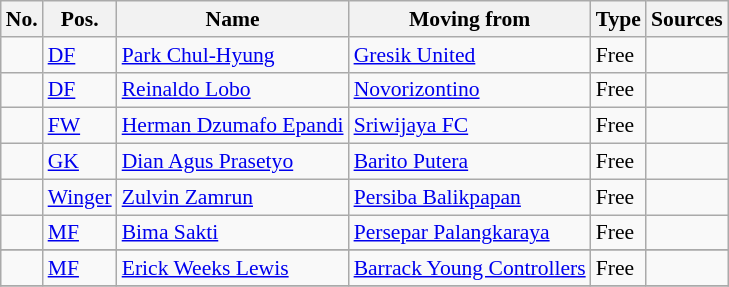<table class="wikitable" Style="font-size:90%">
<tr>
<th>No.</th>
<th>Pos.</th>
<th>Name</th>
<th>Moving from</th>
<th>Type</th>
<th>Sources</th>
</tr>
<tr>
<td></td>
<td><a href='#'>DF</a></td>
<td> <a href='#'>Park Chul-Hyung</a></td>
<td> <a href='#'>Gresik United</a></td>
<td>Free</td>
<td></td>
</tr>
<tr>
<td></td>
<td><a href='#'>DF</a></td>
<td> <a href='#'>Reinaldo Lobo</a></td>
<td> <a href='#'>Novorizontino</a></td>
<td>Free</td>
<td></td>
</tr>
<tr>
<td></td>
<td><a href='#'>FW</a></td>
<td> <a href='#'>Herman Dzumafo Epandi</a></td>
<td> <a href='#'>Sriwijaya FC</a></td>
<td>Free</td>
<td></td>
</tr>
<tr>
<td></td>
<td><a href='#'>GK</a></td>
<td> <a href='#'>Dian Agus Prasetyo</a></td>
<td> <a href='#'>Barito Putera</a></td>
<td>Free</td>
<td></td>
</tr>
<tr>
<td></td>
<td><a href='#'>Winger</a></td>
<td> <a href='#'>Zulvin Zamrun</a></td>
<td> <a href='#'>Persiba Balikpapan</a></td>
<td>Free</td>
<td></td>
</tr>
<tr>
<td></td>
<td><a href='#'>MF</a></td>
<td> <a href='#'>Bima Sakti</a></td>
<td> <a href='#'>Persepar Palangkaraya</a></td>
<td>Free</td>
<td></td>
</tr>
<tr>
</tr>
<tr>
<td></td>
<td><a href='#'>MF</a></td>
<td> <a href='#'>Erick Weeks Lewis</a></td>
<td> <a href='#'>Barrack Young Controllers</a></td>
<td>Free</td>
<td></td>
</tr>
<tr>
</tr>
</table>
